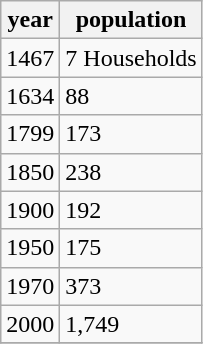<table class="wikitable">
<tr>
<th>year</th>
<th>population</th>
</tr>
<tr>
<td>1467</td>
<td>7 Households</td>
</tr>
<tr>
<td>1634</td>
<td>88</td>
</tr>
<tr>
<td>1799</td>
<td>173</td>
</tr>
<tr>
<td>1850</td>
<td>238</td>
</tr>
<tr>
<td>1900</td>
<td>192</td>
</tr>
<tr>
<td>1950</td>
<td>175</td>
</tr>
<tr>
<td>1970</td>
<td>373</td>
</tr>
<tr>
<td>2000</td>
<td>1,749</td>
</tr>
<tr>
</tr>
</table>
